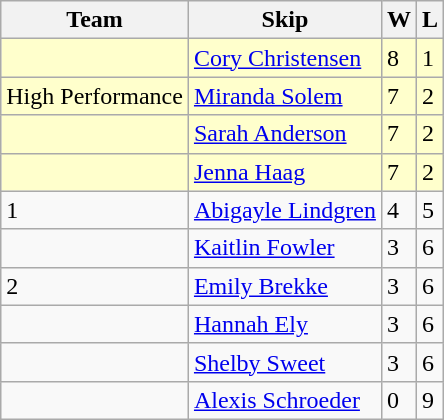<table class=wikitable>
<tr>
<th>Team</th>
<th>Skip</th>
<th>W</th>
<th>L</th>
</tr>
<tr bgcolor=#ffffcc>
<td></td>
<td><a href='#'>Cory Christensen</a></td>
<td>8</td>
<td>1</td>
</tr>
<tr bgcolor=#ffffcc>
<td> High Performance</td>
<td><a href='#'>Miranda Solem</a></td>
<td>7</td>
<td>2</td>
</tr>
<tr bgcolor=#ffffcc>
<td></td>
<td><a href='#'>Sarah Anderson</a></td>
<td>7</td>
<td>2</td>
</tr>
<tr bgcolor=#ffffcc>
<td></td>
<td><a href='#'>Jenna Haag</a></td>
<td>7</td>
<td>2</td>
</tr>
<tr>
<td> 1</td>
<td><a href='#'>Abigayle Lindgren</a></td>
<td>4</td>
<td>5</td>
</tr>
<tr>
<td></td>
<td><a href='#'>Kaitlin Fowler</a></td>
<td>3</td>
<td>6</td>
</tr>
<tr>
<td> 2</td>
<td><a href='#'>Emily Brekke</a></td>
<td>3</td>
<td>6</td>
</tr>
<tr>
<td></td>
<td><a href='#'>Hannah Ely</a></td>
<td>3</td>
<td>6</td>
</tr>
<tr>
<td></td>
<td><a href='#'>Shelby Sweet</a></td>
<td>3</td>
<td>6</td>
</tr>
<tr>
<td></td>
<td><a href='#'>Alexis Schroeder</a></td>
<td>0</td>
<td>9</td>
</tr>
</table>
